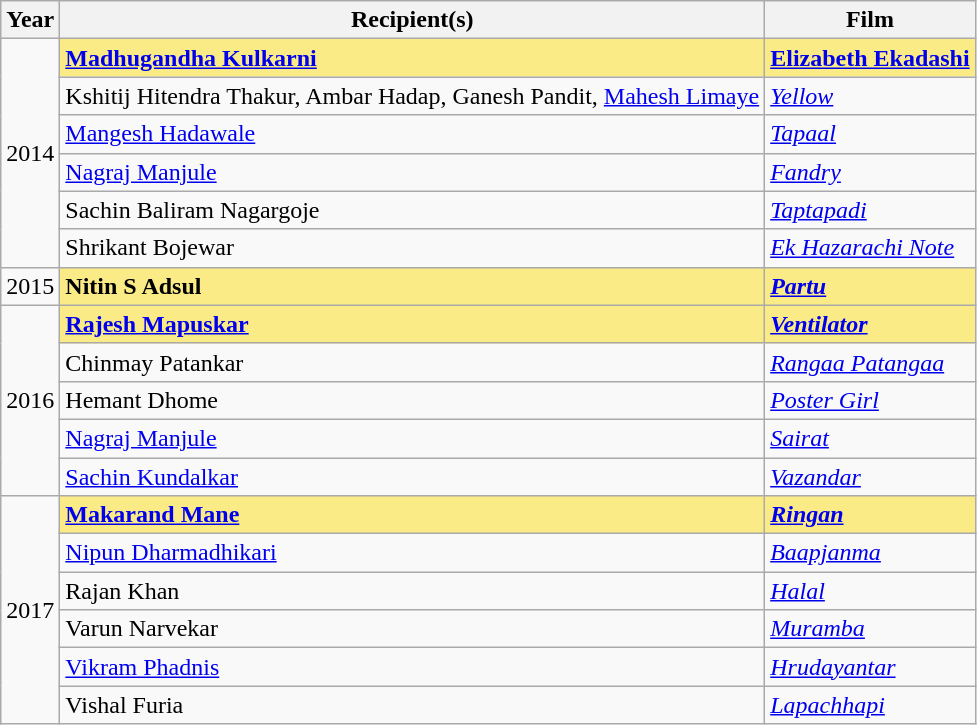<table class="wikitable">
<tr>
<th>Year</th>
<th>Recipient(s)</th>
<th>Film</th>
</tr>
<tr>
<td rowspan="6">2014</td>
<td style="background:#FAEB86;"><strong><a href='#'>Madhugandha Kulkarni</a></strong></td>
<td style="background:#FAEB86;"><strong><a href='#'>Elizabeth Ekadashi</a></strong></td>
</tr>
<tr>
<td>Kshitij Hitendra Thakur, Ambar Hadap, Ganesh Pandit, <a href='#'>Mahesh Limaye</a></td>
<td><em><a href='#'>Yellow</a></em></td>
</tr>
<tr>
<td><a href='#'>Mangesh Hadawale</a></td>
<td><em><a href='#'>Tapaal</a></em></td>
</tr>
<tr>
<td><a href='#'>Nagraj Manjule</a></td>
<td><em><a href='#'>Fandry</a></em></td>
</tr>
<tr>
<td>Sachin Baliram Nagargoje</td>
<td><em><a href='#'>Taptapadi</a></em></td>
</tr>
<tr>
<td>Shrikant Bojewar</td>
<td><em><a href='#'>Ek Hazarachi Note</a></em></td>
</tr>
<tr>
<td>2015</td>
<td style="background:#FAEB86;"><strong>Nitin S Adsul</strong></td>
<td style="background:#FAEB86;"><strong><em><a href='#'>Partu</a></em></strong></td>
</tr>
<tr>
<td rowspan="5">2016</td>
<td style="background:#FAEB86;"><strong><a href='#'>Rajesh Mapuskar</a></strong></td>
<td style="background:#FAEB86;"><strong><em><a href='#'>Ventilator</a></em></strong></td>
</tr>
<tr>
<td>Chinmay Patankar</td>
<td><em><a href='#'>Rangaa Patangaa</a></em></td>
</tr>
<tr>
<td>Hemant Dhome</td>
<td><em><a href='#'>Poster Girl</a></em></td>
</tr>
<tr>
<td><a href='#'>Nagraj Manjule</a></td>
<td><em><a href='#'>Sairat</a></em></td>
</tr>
<tr>
<td><a href='#'>Sachin Kundalkar</a></td>
<td><em><a href='#'>Vazandar</a></em></td>
</tr>
<tr>
<td rowspan="6">2017</td>
<td style="background:#FAEB86;"><strong><a href='#'>Makarand Mane</a></strong></td>
<td style="background:#FAEB86;"><a href='#'><strong><em>Ringan</em></strong></a></td>
</tr>
<tr>
<td><a href='#'>Nipun Dharmadhikari</a></td>
<td><em><a href='#'>Baapjanma</a></em></td>
</tr>
<tr>
<td>Rajan Khan</td>
<td><em><a href='#'>Halal</a></em></td>
</tr>
<tr>
<td>Varun Narvekar</td>
<td><em><a href='#'>Muramba</a></em></td>
</tr>
<tr>
<td><a href='#'>Vikram Phadnis</a></td>
<td><em><a href='#'>Hrudayantar</a></em></td>
</tr>
<tr>
<td>Vishal Furia</td>
<td><em><a href='#'>Lapachhapi</a></em></td>
</tr>
</table>
